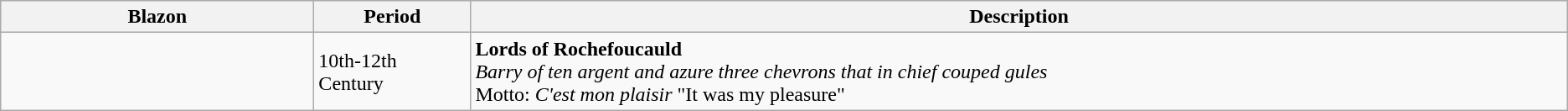<table class="wikitable">
<tr>
<th style="width:20%;">Blazon</th>
<th style="width:10%;">Period</th>
<th style="width:70%;">Description</th>
</tr>
<tr>
<td></td>
<td>10th-12th Century</td>
<td><strong>Lords of Rochefoucauld</strong><br><em>Barry of ten argent and azure three chevrons that in chief couped gules</em><br>Motto: <em>C'est mon plaisir</em> "It was my pleasure"</td>
</tr>
</table>
